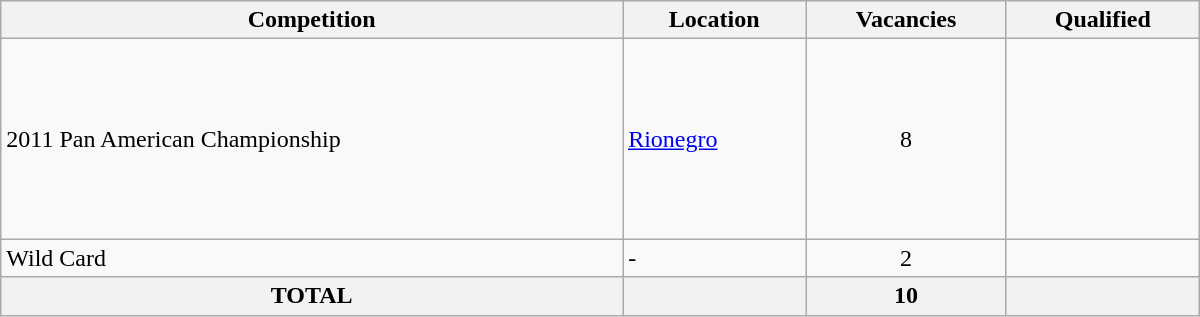<table class = "wikitable" width=800>
<tr>
<th>Competition</th>
<th>Location</th>
<th>Vacancies</th>
<th>Qualified</th>
</tr>
<tr>
<td>2011 Pan American Championship</td>
<td> <a href='#'>Rionegro</a></td>
<td align="center">8</td>
<td><br><br> <br><br><br><br><br></td>
</tr>
<tr>
<td>Wild Card</td>
<td>-</td>
<td align="center">2</td>
<td><br></td>
</tr>
<tr>
<th>TOTAL</th>
<th colspan="1"></th>
<th>10</th>
<th></th>
</tr>
</table>
